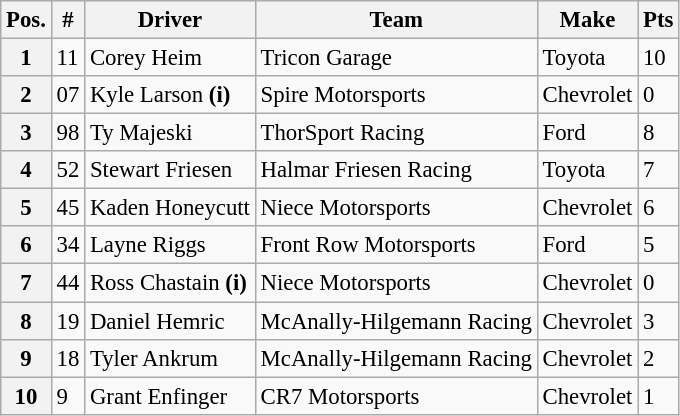<table class="wikitable" style="font-size:95%">
<tr>
<th>Pos.</th>
<th>#</th>
<th>Driver</th>
<th>Team</th>
<th>Make</th>
<th>Pts</th>
</tr>
<tr>
<th>1</th>
<td>11</td>
<td>Corey Heim</td>
<td>Tricon Garage</td>
<td>Toyota</td>
<td>10</td>
</tr>
<tr>
<th>2</th>
<td>07</td>
<td>Kyle Larson <strong>(i)</strong></td>
<td>Spire Motorsports</td>
<td>Chevrolet</td>
<td>0</td>
</tr>
<tr>
<th>3</th>
<td>98</td>
<td>Ty Majeski</td>
<td>ThorSport Racing</td>
<td>Ford</td>
<td>8</td>
</tr>
<tr>
<th>4</th>
<td>52</td>
<td>Stewart Friesen</td>
<td>Halmar Friesen Racing</td>
<td>Toyota</td>
<td>7</td>
</tr>
<tr>
<th>5</th>
<td>45</td>
<td>Kaden Honeycutt</td>
<td>Niece Motorsports</td>
<td>Chevrolet</td>
<td>6</td>
</tr>
<tr>
<th>6</th>
<td>34</td>
<td>Layne Riggs</td>
<td>Front Row Motorsports</td>
<td>Ford</td>
<td>5</td>
</tr>
<tr>
<th>7</th>
<td>44</td>
<td>Ross Chastain <strong>(i)</strong></td>
<td>Niece Motorsports</td>
<td>Chevrolet</td>
<td>0</td>
</tr>
<tr>
<th>8</th>
<td>19</td>
<td>Daniel Hemric</td>
<td>McAnally-Hilgemann Racing</td>
<td>Chevrolet</td>
<td>3</td>
</tr>
<tr>
<th>9</th>
<td>18</td>
<td>Tyler Ankrum</td>
<td>McAnally-Hilgemann Racing</td>
<td>Chevrolet</td>
<td>2</td>
</tr>
<tr>
<th>10</th>
<td>9</td>
<td>Grant Enfinger</td>
<td>CR7 Motorsports</td>
<td>Chevrolet</td>
<td>1</td>
</tr>
</table>
